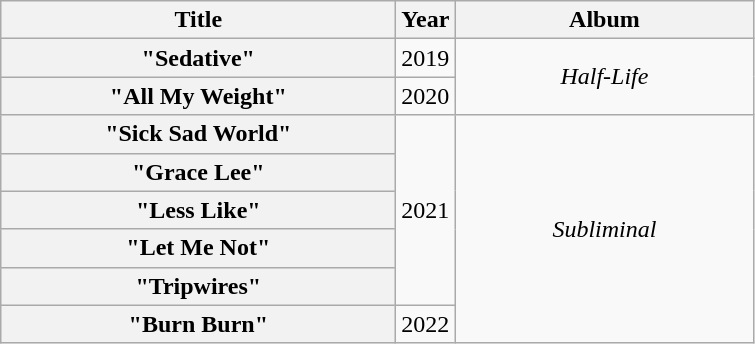<table class="wikitable plainrowheaders" style="text-align:center">
<tr>
<th scope="col" style="width:16em;">Title</th>
<th scope="col" style="width:1em;">Year</th>
<th scope="col" style="width:12em;">Album</th>
</tr>
<tr>
<th scope="row">"Sedative"</th>
<td>2019</td>
<td rowspan="2"><em>Half-Life</em></td>
</tr>
<tr>
<th scope="row">"All My Weight"</th>
<td>2020</td>
</tr>
<tr>
<th scope="row">"Sick Sad World"</th>
<td rowspan="5">2021</td>
<td rowspan="6"><em>Subliminal</em></td>
</tr>
<tr>
<th scope="row">"Grace Lee"</th>
</tr>
<tr>
<th scope="row">"Less Like"</th>
</tr>
<tr>
<th scope="row">"Let Me Not"</th>
</tr>
<tr>
<th scope="row">"Tripwires"</th>
</tr>
<tr>
<th scope="row">"Burn Burn"</th>
<td>2022</td>
</tr>
</table>
